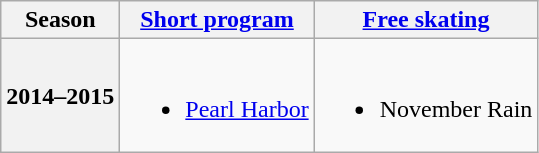<table class=wikitable style=text-align:center>
<tr>
<th>Season</th>
<th><a href='#'>Short program</a></th>
<th><a href='#'>Free skating</a></th>
</tr>
<tr>
<th>2014–2015</th>
<td><br><ul><li><a href='#'>Pearl Harbor</a> <br></li></ul></td>
<td><br><ul><li>November Rain <br></li></ul></td>
</tr>
</table>
